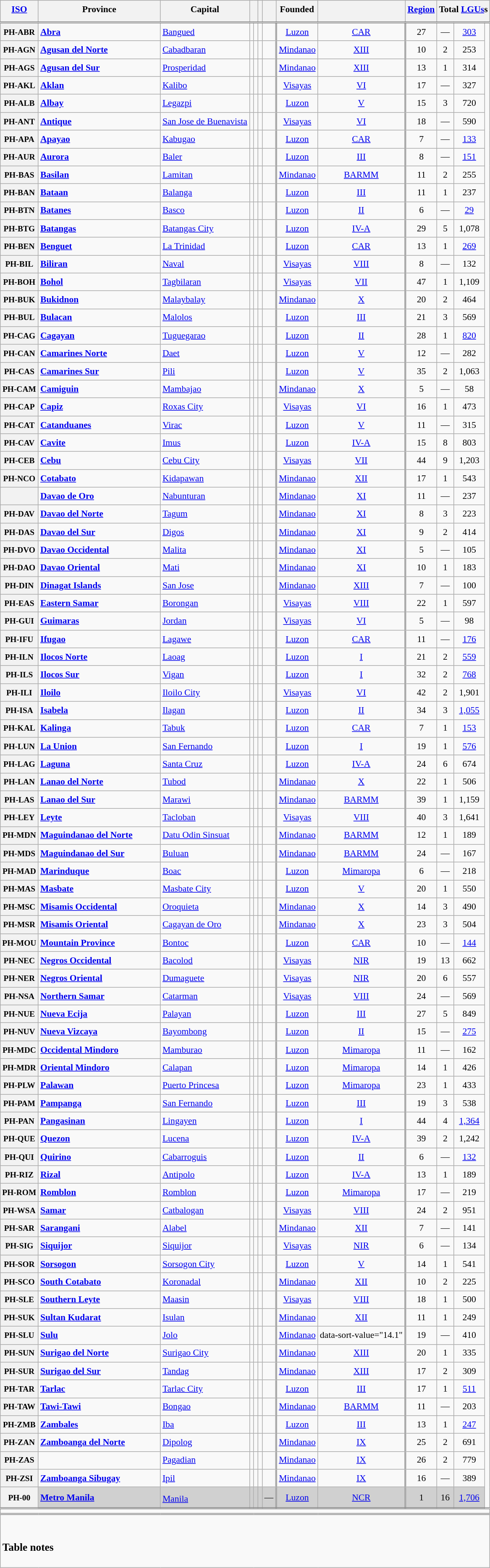<table class="wikitable sortable plainrowheaders toptextcells" style="table-layout:fixed;text-align:center;font-size:90%;line-height:1.50em;width=100%;">
<tr>
<th scope="col" style="border-bottom:none;" class="unsortable"><a href='#'>ISO</a></th>
<th scope="col" style="border-bottom:none;width:13em;" class="unsortable">Province</th>
<th scope="col" style="border-bottom:none;" class="unsortable">Capital</th>
<th scope="col" style="border-bottom:none;" class="unsortable" colspan="2"></th>
<th scope="col" style="border-bottom:none;" class="unsortable"></th>
<th scope="col" style="border-bottom:none;" class="unsortable"></th>
<th scope="col" style="border-bottom:none;" class="unsortable">Founded</th>
<th scope="col" style="border-bottom:none;" class="unsortable"></th>
<th scope="col" style="border-bottom:none;" class="unsortable"><a href='#'>Region</a></th>
<th scope="col" style="border-bottom:none;" class="unsortable" colspan=3>Total <a href='#'>LGUs</a>s</th>
</tr>
<tr style="border-bottom:double gray;">
<th scope="col" style="border-top:none;"></th>
<th scope="col" style="border-top:none;"></th>
<th scope="col" style="border-top:none;"></th>
<th scope="col" style="border-style:hidden hidden solid solid;" class="unsortable"></th>
<th scope="col" style="border-style:hidden solid solid hidden;"></th>
<th scope="col" style="border-top:none;"></th>
<th scope="col" style="border-top:none;"></th>
<th scope="col" style="border-top:none;"></th>
<th scope="col" style="border-top:none;"></th>
<th scope="col" style="border-top:none;"></th>
<th scope="col" style="border-style:hidden hidden solid solid;" data-sort-type="number"></th>
<th scope="col" style="border-style:hidden hidden solid hidden;" data-sort-type="number"></th>
<th scope="col" style="border-style:hidden solid solid hidden;" data-sort-type="number"></th>
</tr>
<tr>
<th scope="row" style="font-size:0.9em;">PH-ABR</th>
<td style="text-align:left;font-weight:bold;"><a href='#'>Abra</a></td>
<td style="text-align:left;"><a href='#'>Bangued</a></td>
<td></td>
<td style="text-align:right;"></td>
<td style="text-align:right;"></td>
<td style="text-align:right;"></td>
<td style="border-left-width:medium;"><a href='#'>Luzon</a></td>
<td data-sort-value="06.1"><a href='#'>CAR</a></td>
<td style="border-left-width:medium;">27</td>
<td>—</td>
<td><a href='#'>303</a></td>
</tr>
<tr>
<th scope="row" style="font-size:0.9em;">PH-AGN</th>
<td style="text-align:left;font-weight:bold;"><a href='#'>Agusan del Norte</a></td>
<td style="text-align:left;"><a href='#'>Cabadbaran</a></td>
<td></td>
<td style="text-align:right;"></td>
<td style="text-align:right;"></td>
<td style="text-align:right;"></td>
<td style="border-left-width:medium;"><a href='#'>Mindanao</a></td>
<td data-sort-value="14"><a href='#'>XIII</a></td>
<td style="border-left-width:medium;">10</td>
<td>2</td>
<td>253</td>
</tr>
<tr>
<th scope="row" style="font-size:0.9em;">PH-AGS</th>
<td style="text-align:left;font-weight:bold;"><a href='#'>Agusan del Sur</a></td>
<td style="text-align:left;"><a href='#'>Prosperidad</a></td>
<td></td>
<td style="text-align:right;"></td>
<td style="text-align:right;"></td>
<td style="text-align:right;"><br></td>
<td style="border-left-width:medium;"><a href='#'>Mindanao</a></td>
<td data-sort-value="14"><a href='#'>XIII</a></td>
<td style="border-left-width:medium;">13</td>
<td>1</td>
<td>314</td>
</tr>
<tr>
<th scope="row" style="font-size:0.9em;">PH-AKL</th>
<td style="text-align:left;font-weight:bold;"><a href='#'>Aklan</a></td>
<td style="text-align:left;"><a href='#'>Kalibo</a></td>
<td></td>
<td style="text-align:right;"></td>
<td style="text-align:right;"></td>
<td style="text-align:right;"><br></td>
<td style="border-left-width:medium;"><a href='#'>Visayas</a></td>
<td data-sort-value="07"><a href='#'>VI</a></td>
<td style="border-left-width:medium;">17</td>
<td>—</td>
<td>327</td>
</tr>
<tr>
<th scope="row" style="font-size:0.9em;">PH-ALB</th>
<td style="text-align:left;font-weight:bold;"><a href='#'>Albay</a></td>
<td style="text-align:left;"><a href='#'>Legazpi</a></td>
<td></td>
<td style="text-align:right;"></td>
<td style="text-align:right;"></td>
<td style="text-align:right;"><br></td>
<td style="border-left-width:medium;"><a href='#'>Luzon</a></td>
<td data-sort-value="06"><a href='#'>V</a></td>
<td style="border-left-width:medium;">15</td>
<td>3</td>
<td>720</td>
</tr>
<tr>
<th scope="row" style="font-size:0.9em;">PH-ANT</th>
<td style="text-align:left;font-weight:bold;"><a href='#'>Antique</a></td>
<td style="text-align:left;"><a href='#'>San Jose de Buenavista</a></td>
<td></td>
<td style="text-align:right;"></td>
<td style="text-align:right;"></td>
<td style="text-align:right;"></td>
<td style="border-left-width:medium;"><a href='#'>Visayas</a></td>
<td data-sort-value="07"><a href='#'>VI</a></td>
<td style="border-left-width:medium;">18</td>
<td>—</td>
<td>590</td>
</tr>
<tr>
<th scope="row" style="font-size:0.9em;">PH-APA</th>
<td style="text-align:left;font-weight:bold;"><a href='#'>Apayao</a></td>
<td style="text-align:left;"><a href='#'>Kabugao</a></td>
<td></td>
<td style="text-align:right;"></td>
<td style="text-align:right;"></td>
<td style="text-align:right;"></td>
<td style="border-left-width:medium;"><a href='#'>Luzon</a></td>
<td data-sort-value="06.1"><a href='#'>CAR</a></td>
<td style="border-left-width:medium;">7</td>
<td>—</td>
<td><a href='#'>133</a></td>
</tr>
<tr>
<th scope="row" style="font-size:0.9em;">PH-AUR</th>
<td style="text-align:left;font-weight:bold;"><a href='#'>Aurora</a></td>
<td style="text-align:left;"><a href='#'>Baler</a></td>
<td></td>
<td style="text-align:right;"></td>
<td style="text-align:right;"></td>
<td style="text-align:right;"></td>
<td style="border-left-width:medium;"><a href='#'>Luzon</a></td>
<td data-sort-value="03"><a href='#'>III</a></td>
<td style="border-left-width:medium;">8</td>
<td>—</td>
<td><a href='#'>151</a></td>
</tr>
<tr>
<th scope="row" style="font-size:0.9em;">PH-BAS</th>
<td style="text-align:left;font-weight:bold;"><a href='#'>Basilan</a></td>
<td style="text-align:left;"><a href='#'>Lamitan</a></td>
<td></td>
<td style="text-align:right;"></td>
<td style="text-align:right;"></td>
<td style="text-align:right;"></td>
<td style="border-left-width:medium;"><a href='#'>Mindanao</a></td>
<td data-sort-value="14.1"><a href='#'>BARMM</a></td>
<td style="border-left-width:medium;">11</td>
<td>2</td>
<td>255</td>
</tr>
<tr>
<th scope="row" style="font-size:0.9em;">PH-BAN</th>
<td style="text-align:left;font-weight:bold;"><a href='#'>Bataan</a></td>
<td style="text-align:left;"><a href='#'>Balanga</a></td>
<td></td>
<td style="text-align:right;"></td>
<td style="text-align:right;"></td>
<td style="text-align:right;"></td>
<td style="border-left-width:medium;"><a href='#'>Luzon</a></td>
<td data-sort-value="03"><a href='#'>III</a></td>
<td style="border-left-width:medium;">11</td>
<td>1</td>
<td>237</td>
</tr>
<tr>
<th scope="row" style="font-size:0.9em;">PH-BTN</th>
<td style="text-align:left;font-weight:bold;"><a href='#'>Batanes</a></td>
<td style="text-align:left;"><a href='#'>Basco</a></td>
<td></td>
<td style="text-align:right;"></td>
<td style="text-align:right;"></td>
<td style="text-align:right;"><br></td>
<td style="border-left-width:medium;"><a href='#'>Luzon</a></td>
<td data-sort-value="02"><a href='#'>II</a></td>
<td style="border-left-width:medium;">6</td>
<td>—</td>
<td><a href='#'>29</a></td>
</tr>
<tr>
<th scope="row" style="font-size:0.9em;">PH-BTG</th>
<td style="text-align:left;font-weight:bold;"><a href='#'>Batangas</a></td>
<td style="text-align:left;"><a href='#'>Batangas City</a></td>
<td></td>
<td style="text-align:right;"></td>
<td style="text-align:right;"></td>
<td style="text-align:right;"></td>
<td style="border-left-width:medium;"><a href='#'>Luzon</a></td>
<td data-sort-value="04"><a href='#'>IV-A</a></td>
<td style="border-left-width:medium;">29</td>
<td>5</td>
<td>1,078</td>
</tr>
<tr>
<th scope="row" style="font-size:0.9em;">PH-BEN</th>
<td style="text-align:left;font-weight:bold;"><a href='#'>Benguet</a></td>
<td style="text-align:left;"><a href='#'>La Trinidad</a></td>
<td></td>
<td style="text-align:right;"></td>
<td style="text-align:right;"></td>
<td style="text-align:right;"></td>
<td style="border-left-width:medium;"><a href='#'>Luzon</a></td>
<td data-sort-value="06.1"><a href='#'>CAR</a></td>
<td style="border-left-width:medium;">13</td>
<td>1</td>
<td><a href='#'>269</a></td>
</tr>
<tr>
<th scope="row" style="font-size:0.9em;">PH-BIL</th>
<td style="text-align:left;font-weight:bold;"><a href='#'>Biliran</a></td>
<td style="text-align:left;"><a href='#'>Naval</a></td>
<td></td>
<td style="text-align:right;"></td>
<td style="text-align:right;"></td>
<td style="text-align:right;"></td>
<td style="border-left-width:medium;"><a href='#'>Visayas</a></td>
<td data-sort-value="09"><a href='#'>VIII</a></td>
<td style="border-left-width:medium;">8</td>
<td>—</td>
<td>132</td>
</tr>
<tr>
<th scope="row" style="font-size:0.9em;">PH-BOH</th>
<td style="text-align:left;font-weight:bold;"><a href='#'>Bohol</a></td>
<td style="text-align:left;"><a href='#'>Tagbilaran</a></td>
<td></td>
<td style="text-align:right;"></td>
<td style="text-align:right;"></td>
<td style="text-align:right;"><br></td>
<td style="border-left-width:medium;"><a href='#'>Visayas</a></td>
<td data-sort-value="08"><a href='#'>VII</a></td>
<td style="border-left-width:medium;">47</td>
<td>1</td>
<td>1,109</td>
</tr>
<tr>
<th scope="row" style="font-size:0.9em;">PH-BUK</th>
<td style="text-align:left;font-weight:bold;"><a href='#'>Bukidnon</a></td>
<td style="text-align:left;"><a href='#'>Malaybalay</a></td>
<td></td>
<td style="text-align:right;"></td>
<td style="text-align:right;"></td>
<td style="text-align:right;"></td>
<td style="border-left-width:medium;"><a href='#'>Mindanao</a></td>
<td data-sort-value="11"><a href='#'>X</a></td>
<td style="border-left-width:medium;">20</td>
<td>2</td>
<td>464</td>
</tr>
<tr>
<th scope="row" style="font-size:0.9em;">PH-BUL</th>
<td style="text-align:left;font-weight:bold;"><a href='#'>Bulacan</a></td>
<td style="text-align:left;"><a href='#'>Malolos</a></td>
<td></td>
<td style="text-align:right;"></td>
<td style="text-align:right;"></td>
<td style="text-align:right;"></td>
<td style="border-left-width:medium;"><a href='#'>Luzon</a></td>
<td data-sort-value="03"><a href='#'>III</a></td>
<td style="border-left-width:medium;">21</td>
<td>3</td>
<td>569</td>
</tr>
<tr>
<th scope="row" style="font-size:0.9em;">PH-CAG</th>
<td style="text-align:left;font-weight:bold;"><a href='#'>Cagayan</a></td>
<td style="text-align:left;"><a href='#'>Tuguegarao</a></td>
<td></td>
<td style="text-align:right;"></td>
<td style="text-align:right;"></td>
<td style="text-align:right;"><br></td>
<td style="border-left-width:medium;"><a href='#'>Luzon</a></td>
<td data-sort-value="02"><a href='#'>II</a></td>
<td style="border-left-width:medium;">28</td>
<td>1</td>
<td><a href='#'>820</a></td>
</tr>
<tr>
<th scope="row" style="font-size:0.9em;">PH-CAN</th>
<td style="text-align:left;font-weight:bold;"><a href='#'>Camarines Norte</a></td>
<td style="text-align:left;"><a href='#'>Daet</a></td>
<td></td>
<td style="text-align:right;"></td>
<td style="text-align:right;"></td>
<td style="text-align:right;"><br></td>
<td style="border-left-width:medium;"><a href='#'>Luzon</a></td>
<td data-sort-value="06"><a href='#'>V</a></td>
<td style="border-left-width:medium;">12</td>
<td>—</td>
<td>282</td>
</tr>
<tr>
<th scope="row" style="font-size:0.9em;">PH-CAS</th>
<td style="text-align:left;font-weight:bold;"><a href='#'>Camarines Sur</a></td>
<td style="text-align:left;"><a href='#'>Pili</a></td>
<td></td>
<td style="text-align:right;"></td>
<td style="text-align:right;"></td>
<td style="text-align:right;"><br></td>
<td style="border-left-width:medium;"><a href='#'>Luzon</a></td>
<td data-sort-value="06"><a href='#'>V</a></td>
<td style="border-left-width:medium;">35</td>
<td>2</td>
<td>1,063</td>
</tr>
<tr>
<th scope="row" style="font-size:0.9em;">PH-CAM</th>
<td style="text-align:left;font-weight:bold;"><a href='#'>Camiguin</a></td>
<td style="text-align:left;"><a href='#'>Mambajao</a></td>
<td></td>
<td style="text-align:right;"></td>
<td style="text-align:right;"></td>
<td style="text-align:right;"></td>
<td style="border-left-width:medium;"><a href='#'>Mindanao</a></td>
<td data-sort-value="11"><a href='#'>X</a></td>
<td style="border-left-width:medium;">5</td>
<td>—</td>
<td>58</td>
</tr>
<tr>
<th scope="row" style="font-size:0.9em;">PH-CAP</th>
<td style="text-align:left;font-weight:bold;"><a href='#'>Capiz</a></td>
<td style="text-align:left;"><a href='#'>Roxas City</a></td>
<td></td>
<td style="text-align:right;"></td>
<td style="text-align:right;"></td>
<td style="text-align:right;"></td>
<td style="border-left-width:medium;"><a href='#'>Visayas</a></td>
<td data-sort-value="07"><a href='#'>VI</a></td>
<td style="border-left-width:medium;">16</td>
<td>1</td>
<td>473</td>
</tr>
<tr>
<th scope="row" style="font-size:0.9em;">PH-CAT</th>
<td style="text-align:left;font-weight:bold;"><a href='#'>Catanduanes</a></td>
<td style="text-align:left;"><a href='#'>Virac</a></td>
<td></td>
<td style="text-align:right;"></td>
<td style="text-align:right;"></td>
<td style="text-align:right;"></td>
<td style="border-left-width:medium;"><a href='#'>Luzon</a></td>
<td data-sort-value="06"><a href='#'>V</a></td>
<td style="border-left-width:medium;">11</td>
<td>—</td>
<td>315</td>
</tr>
<tr>
<th scope="row" style="font-size:0.9em;">PH-CAV</th>
<td style="text-align:left;font-weight:bold;"><a href='#'>Cavite</a></td>
<td style="text-align:left;"><a href='#'>Imus</a></td>
<td></td>
<td style="text-align:right;"></td>
<td style="text-align:right;"></td>
<td style="text-align:right;"><br></td>
<td style="border-left-width:medium;"><a href='#'>Luzon</a></td>
<td data-sort-value="04"><a href='#'>IV-A</a></td>
<td style="border-left-width:medium;">15</td>
<td>8</td>
<td>803</td>
</tr>
<tr>
<th scope="row" style="font-size:0.9em;">PH-CEB</th>
<td style="text-align:left;font-weight:bold;"><a href='#'>Cebu</a></td>
<td style="text-align:left;"><a href='#'>Cebu City</a></td>
<td></td>
<td style="text-align:right;"></td>
<td style="text-align:right;"></td>
<td style="text-align:right;"></td>
<td style="border-left-width:medium;"><a href='#'>Visayas</a></td>
<td data-sort-value="08"><a href='#'>VII</a></td>
<td style="border-left-width:medium;">44</td>
<td>9</td>
<td>1,203</td>
</tr>
<tr>
<th scope="row" style="font-size:0.9em;">PH-NCO</th>
<td style="text-align:left;font-weight:bold;"><a href='#'>Cotabato</a></td>
<td style="text-align:left;"><a href='#'>Kidapawan</a></td>
<td></td>
<td style="text-align:right;"></td>
<td style="text-align:right;"></td>
<td style="text-align:right;"><br></td>
<td style="border-left-width:medium;"><a href='#'>Mindanao</a></td>
<td data-sort-value="13"><a href='#'>XII</a></td>
<td style="border-left-width:medium;">17</td>
<td>1</td>
<td>543</td>
</tr>
<tr>
<th scope="row" style="font-size:0.9em;"></th>
<td style="text-align:left;font-weight:bold;"><a href='#'>Davao de Oro</a></td>
<td style="text-align:left;"><a href='#'>Nabunturan</a></td>
<td></td>
<td style="text-align:right;"></td>
<td style="text-align:right;"></td>
<td style="text-align:right;"></td>
<td style="border-left-width:medium;"><a href='#'>Mindanao</a></td>
<td data-sort-value="12"><a href='#'>XI</a></td>
<td style="border-left-width:medium;">11</td>
<td>—</td>
<td>237</td>
</tr>
<tr>
<th scope="row" style="font-size:0.9em;">PH-DAV</th>
<td style="text-align:left;font-weight:bold;"><a href='#'>Davao del Norte</a></td>
<td style="text-align:left;"><a href='#'>Tagum</a></td>
<td></td>
<td style="text-align:right;"></td>
<td style="text-align:right;"></td>
<td style="text-align:right;"></td>
<td style="border-left-width:medium;"><a href='#'>Mindanao</a></td>
<td data-sort-value="12"><a href='#'>XI</a></td>
<td style="border-left-width:medium;">8</td>
<td>3</td>
<td>223</td>
</tr>
<tr>
<th scope="row" style="font-size:0.9em;">PH-DAS</th>
<td style="text-align:left;font-weight:bold;"><a href='#'>Davao del Sur</a></td>
<td style="text-align:left;"><a href='#'>Digos</a></td>
<td></td>
<td style="text-align:right;"></td>
<td style="text-align:right;"></td>
<td style="text-align:right;"></td>
<td style="border-left-width:medium;"><a href='#'>Mindanao</a></td>
<td data-sort-value="12"><a href='#'>XI</a></td>
<td style="border-left-width:medium;">9</td>
<td>2</td>
<td>414</td>
</tr>
<tr>
<th scope="row" style="font-size:0.9em;">PH-DVO</th>
<td style="text-align:left;font-weight:bold;"><a href='#'>Davao Occidental</a></td>
<td style="text-align:left;"><a href='#'>Malita</a></td>
<td></td>
<td style="text-align:right;"></td>
<td style="text-align:right;"></td>
<td style="text-align:right;"></td>
<td style="border-left-width:medium;"><a href='#'>Mindanao</a></td>
<td data-sort-value="12"><a href='#'>XI</a></td>
<td style="border-left-width:medium;">5</td>
<td>—</td>
<td>105</td>
</tr>
<tr>
<th scope="row" style="font-size:0.9em;">PH-DAO</th>
<td style="text-align:left;font-weight:bold;"><a href='#'>Davao Oriental</a></td>
<td style="text-align:left;"><a href='#'>Mati</a></td>
<td></td>
<td style="text-align:right;"></td>
<td style="text-align:right;"></td>
<td style="text-align:right;"></td>
<td style="border-left-width:medium;"><a href='#'>Mindanao</a></td>
<td data-sort-value="12"><a href='#'>XI</a></td>
<td style="border-left-width:medium;">10</td>
<td>1</td>
<td>183</td>
</tr>
<tr>
<th scope="row" style="font-size:0.9em;">PH-DIN</th>
<td style="text-align:left;font-weight:bold;"><a href='#'>Dinagat Islands</a></td>
<td style="text-align:left;"><a href='#'>San Jose</a></td>
<td></td>
<td style="text-align:right;"></td>
<td style="text-align:right;"></td>
<td style="text-align:right;"></td>
<td style="border-left-width:medium;"><a href='#'>Mindanao</a></td>
<td data-sort-value="14"><a href='#'>XIII</a></td>
<td style="border-left-width:medium;">7</td>
<td>—</td>
<td>100</td>
</tr>
<tr>
<th scope="row" style="font-size:0.9em;">PH-EAS</th>
<td style="text-align:left;font-weight:bold;"><a href='#'>Eastern Samar</a></td>
<td style="text-align:left;"><a href='#'>Borongan</a></td>
<td></td>
<td style="text-align:right;"></td>
<td style="text-align:right;"></td>
<td style="text-align:right;"></td>
<td style="border-left-width:medium;"><a href='#'>Visayas</a></td>
<td data-sort-value="09"><a href='#'>VIII</a></td>
<td style="border-left-width:medium;">22</td>
<td>1</td>
<td>597</td>
</tr>
<tr>
<th scope="row" style="font-size:0.9em;">PH-GUI</th>
<td style="text-align:left;font-weight:bold;"><a href='#'>Guimaras</a></td>
<td style="text-align:left;"><a href='#'>Jordan</a></td>
<td></td>
<td style="text-align:right;"></td>
<td style="text-align:right;"></td>
<td style="text-align:right;"></td>
<td style="border-left-width:medium;"><a href='#'>Visayas</a></td>
<td data-sort-value="07"><a href='#'>VI</a></td>
<td style="border-left-width:medium;">5</td>
<td>—</td>
<td>98</td>
</tr>
<tr>
<th scope="row" style="font-size:0.9em;">PH-IFU</th>
<td style="text-align:left;font-weight:bold;"><a href='#'>Ifugao</a></td>
<td style="text-align:left;"><a href='#'>Lagawe</a></td>
<td></td>
<td style="text-align:right;"></td>
<td style="text-align:right;"></td>
<td style="text-align:right;"></td>
<td style="border-left-width:medium;"><a href='#'>Luzon</a></td>
<td data-sort-value="06.1"><a href='#'>CAR</a></td>
<td style="border-left-width:medium;">11</td>
<td>—</td>
<td><a href='#'>176</a></td>
</tr>
<tr>
<th scope="row" style="font-size:0.9em;">PH-ILN</th>
<td style="text-align:left;font-weight:bold;"><a href='#'>Ilocos Norte</a></td>
<td style="text-align:left;"><a href='#'>Laoag</a></td>
<td></td>
<td style="text-align:right;"></td>
<td style="text-align:right;"></td>
<td style="text-align:right;"></td>
<td style="border-left-width:medium;"><a href='#'>Luzon</a></td>
<td data-sort-value="01"><a href='#'>I</a></td>
<td style="border-left-width:medium;">21</td>
<td>2</td>
<td><a href='#'>559</a></td>
</tr>
<tr>
<th scope="row" style="font-size:0.9em;">PH-ILS</th>
<td style="text-align:left;font-weight:bold;"><a href='#'>Ilocos Sur</a></td>
<td style="text-align:left;"><a href='#'>Vigan</a></td>
<td></td>
<td style="text-align:right;"></td>
<td style="text-align:right;"></td>
<td style="text-align:right;"></td>
<td style="border-left-width:medium;"><a href='#'>Luzon</a></td>
<td data-sort-value="01"><a href='#'>I</a></td>
<td style="border-left-width:medium;">32</td>
<td>2</td>
<td><a href='#'>768</a></td>
</tr>
<tr>
<th scope="row" style="font-size:0.9em;">PH-ILI</th>
<td style="text-align:left;font-weight:bold;"><a href='#'>Iloilo</a></td>
<td style="text-align:left;"><a href='#'>Iloilo City</a></td>
<td></td>
<td style="text-align:right;"></td>
<td style="text-align:right;"></td>
<td style="text-align:right;"></td>
<td style="border-left-width:medium;"><a href='#'>Visayas</a></td>
<td data-sort-value="07"><a href='#'>VI</a></td>
<td style="border-left-width:medium;">42</td>
<td>2</td>
<td>1,901</td>
</tr>
<tr>
<th scope="row" style="font-size:0.9em;">PH-ISA</th>
<td style="text-align:left;font-weight:bold;"><a href='#'>Isabela</a></td>
<td style="text-align:left;"><a href='#'>Ilagan</a></td>
<td></td>
<td style="text-align:right;"></td>
<td style="text-align:right;"></td>
<td style="text-align:right;"></td>
<td style="border-left-width:medium;"><a href='#'>Luzon</a></td>
<td data-sort-value="02"><a href='#'>II</a></td>
<td style="border-left-width:medium;">34</td>
<td>3</td>
<td><a href='#'>1,055</a></td>
</tr>
<tr>
<th scope="row" style="font-size:0.9em;">PH-KAL</th>
<td style="text-align:left;font-weight:bold;"><a href='#'>Kalinga</a></td>
<td style="text-align:left;"><a href='#'>Tabuk</a></td>
<td></td>
<td style="text-align:right;"></td>
<td style="text-align:right;"></td>
<td style="text-align:right;"></td>
<td style="border-left-width:medium;"><a href='#'>Luzon</a></td>
<td data-sort-value="06.1"><a href='#'>CAR</a></td>
<td style="border-left-width:medium;">7</td>
<td>1</td>
<td><a href='#'>153</a></td>
</tr>
<tr>
<th scope="row" style="font-size:0.9em;">PH-LUN</th>
<td style="text-align:left;font-weight:bold;"><a href='#'>La Union</a></td>
<td style="text-align:left;"><a href='#'>San Fernando</a></td>
<td></td>
<td style="text-align:right;"></td>
<td style="text-align:right;"></td>
<td style="text-align:right;"></td>
<td style="border-left-width:medium;"><a href='#'>Luzon</a></td>
<td data-sort-value="01"><a href='#'>I</a></td>
<td style="border-left-width:medium;">19</td>
<td>1</td>
<td><a href='#'>576</a></td>
</tr>
<tr>
<th scope="row" style="font-size:0.9em;">PH-LAG</th>
<td style="text-align:left;font-weight:bold;"><a href='#'>Laguna</a></td>
<td style="text-align:left;"><a href='#'>Santa Cruz</a></td>
<td></td>
<td style="text-align:right;"></td>
<td style="text-align:right;"></td>
<td style="text-align:right;"></td>
<td style="border-left-width:medium;"><a href='#'>Luzon</a></td>
<td data-sort-value="04"><a href='#'>IV-A</a></td>
<td style="border-left-width:medium;">24</td>
<td>6</td>
<td>674</td>
</tr>
<tr>
<th scope="row" style="font-size:0.9em;">PH-LAN</th>
<td style="text-align:left;font-weight:bold;"><a href='#'>Lanao del Norte</a></td>
<td style="text-align:left;"><a href='#'>Tubod</a></td>
<td></td>
<td style="text-align:right;"></td>
<td style="text-align:right;"></td>
<td style="text-align:right;"></td>
<td style="border-left-width:medium;"><a href='#'>Mindanao</a></td>
<td data-sort-value="11"><a href='#'>X</a></td>
<td style="border-left-width:medium;">22</td>
<td>1</td>
<td>506</td>
</tr>
<tr>
<th scope="row" style="font-size:0.9em;">PH-LAS</th>
<td style="text-align:left;font-weight:bold;"><a href='#'>Lanao del Sur</a></td>
<td style="text-align:left;"><a href='#'>Marawi</a></td>
<td></td>
<td style="text-align:right;"></td>
<td style="text-align:right;"></td>
<td style="text-align:right;"></td>
<td style="border-left-width:medium;"><a href='#'>Mindanao</a></td>
<td data-sort-value="14.1"><a href='#'>BARMM</a></td>
<td style="border-left-width:medium;">39</td>
<td>1</td>
<td>1,159</td>
</tr>
<tr>
<th scope="row" style="font-size:0.9em;">PH-LEY</th>
<td style="text-align:left;font-weight:bold;"><a href='#'>Leyte</a></td>
<td style="text-align:left;"><a href='#'>Tacloban</a></td>
<td></td>
<td style="text-align:right;"></td>
<td style="text-align:right;"></td>
<td style="text-align:right;"></td>
<td style="border-left-width:medium;"><a href='#'>Visayas</a></td>
<td data-sort-value="09"><a href='#'>VIII</a></td>
<td style="border-left-width:medium;">40</td>
<td>3</td>
<td>1,641</td>
</tr>
<tr>
<th scope="row" style="font-size:0.9em;">PH-MDN</th>
<td style="text-align:left;font-weight:bold;"><a href='#'>Maguindanao del Norte</a></td>
<td style="text-align:left;"><a href='#'>Datu Odin Sinsuat</a></td>
<td></td>
<td style="text-align:right;"></td>
<td style="text-align:right;"></td>
<td style="text-align:right;"></td>
<td style="border-left-width:medium;"><a href='#'>Mindanao</a></td>
<td data-sort-value="14.1"><a href='#'>BARMM</a></td>
<td style="border-left-width:medium;">12</td>
<td>1</td>
<td>189</td>
</tr>
<tr>
<th scope="row" style="font-size:0.9em;">PH-MDS</th>
<td style="text-align:left;font-weight:bold;"><a href='#'>Maguindanao del Sur</a></td>
<td style="text-align:left;"><a href='#'>Buluan</a></td>
<td></td>
<td style="text-align:right;"></td>
<td style="text-align:right;"></td>
<td style="text-align:right;"></td>
<td style="border-left-width:medium;"><a href='#'>Mindanao</a></td>
<td data-sort-value="14.1"><a href='#'>BARMM</a></td>
<td style="border-left-width:medium;">24</td>
<td>—</td>
<td>167</td>
</tr>
<tr>
<th scope="row" style="font-size:0.9em;">PH-MAD</th>
<td style="text-align:left;font-weight:bold;"><a href='#'>Marinduque</a></td>
<td style="text-align:left;"><a href='#'>Boac</a></td>
<td></td>
<td style="text-align:right;"></td>
<td style="text-align:right;"></td>
<td style="text-align:right;"></td>
<td style="border-left-width:medium;"><a href='#'>Luzon</a></td>
<td data-sort-value="05"><a href='#'>Mimaropa</a></td>
<td style="border-left-width:medium;">6</td>
<td>—</td>
<td>218</td>
</tr>
<tr>
<th scope="row" style="font-size:0.9em;">PH-MAS</th>
<td style="text-align:left;font-weight:bold;"><a href='#'>Masbate</a></td>
<td style="text-align:left;"><a href='#'>Masbate City</a></td>
<td></td>
<td style="text-align:right;"></td>
<td style="text-align:right;"></td>
<td style="text-align:right;"><br></td>
<td style="border-left-width:medium;"><a href='#'>Luzon</a></td>
<td data-sort-value="06"><a href='#'>V</a></td>
<td style="border-left-width:medium;">20</td>
<td>1</td>
<td>550</td>
</tr>
<tr>
<th scope="row" style="font-size:0.9em;">PH-MSC</th>
<td style="text-align:left;font-weight:bold;"><a href='#'>Misamis Occidental</a></td>
<td style="text-align:left;"><a href='#'>Oroquieta</a></td>
<td></td>
<td style="text-align:right;"></td>
<td style="text-align:right;"></td>
<td style="text-align:right;"></td>
<td style="border-left-width:medium;"><a href='#'>Mindanao</a></td>
<td data-sort-value="11"><a href='#'>X</a></td>
<td style="border-left-width:medium;">14</td>
<td>3</td>
<td>490</td>
</tr>
<tr>
<th scope="row" style="font-size:0.9em;">PH-MSR</th>
<td style="text-align:left;font-weight:bold;"><a href='#'>Misamis Oriental</a></td>
<td style="text-align:left;"><a href='#'>Cagayan de Oro</a></td>
<td></td>
<td style="text-align:right;"></td>
<td style="text-align:right;"></td>
<td style="text-align:right;"></td>
<td style="border-left-width:medium;"><a href='#'>Mindanao</a></td>
<td data-sort-value="11"><a href='#'>X</a></td>
<td style="border-left-width:medium;">23</td>
<td>3</td>
<td>504</td>
</tr>
<tr>
<th scope="row" style="font-size:0.9em;">PH-MOU</th>
<td style="text-align:left;font-weight:bold;"><a href='#'>Mountain Province</a></td>
<td style="text-align:left;"><a href='#'>Bontoc</a></td>
<td></td>
<td style="text-align:right;"></td>
<td style="text-align:right;"></td>
<td style="text-align:right;"></td>
<td style="border-left-width:medium;"><a href='#'>Luzon</a></td>
<td data-sort-value="06.1"><a href='#'>CAR</a></td>
<td style="border-left-width:medium;">10</td>
<td>—</td>
<td><a href='#'>144</a></td>
</tr>
<tr>
<th scope="row" style="font-size:0.9em;">PH-NEC</th>
<td style="text-align:left;font-weight:bold;"><a href='#'>Negros Occidental</a></td>
<td style="text-align:left;"><a href='#'>Bacolod</a></td>
<td></td>
<td style="text-align:right;"></td>
<td style="text-align:right;"></td>
<td style="text-align:right;"><br></td>
<td style="border-left-width:medium;"><a href='#'>Visayas</a></td>
<td data-sort-value="07"><a href='#'>NIR</a></td>
<td style="border-left-width:medium;">19</td>
<td>13</td>
<td>662</td>
</tr>
<tr>
<th scope="row" style="font-size:0.9em;">PH-NER</th>
<td style="text-align:left;font-weight:bold;"><a href='#'>Negros Oriental</a></td>
<td style="text-align:left;"><a href='#'>Dumaguete</a></td>
<td></td>
<td style="text-align:right;"></td>
<td style="text-align:right;"></td>
<td style="text-align:right;"><br></td>
<td style="border-left-width:medium;"><a href='#'>Visayas</a></td>
<td data-sort-value="07"><a href='#'>NIR</a></td>
<td style="border-left-width:medium;">20</td>
<td>6</td>
<td>557</td>
</tr>
<tr>
<th scope="row" style="font-size:0.9em;">PH-NSA</th>
<td style="text-align:left;font-weight:bold;"><a href='#'>Northern Samar</a></td>
<td style="text-align:left;"><a href='#'>Catarman</a></td>
<td></td>
<td style="text-align:right;"></td>
<td style="text-align:right;"></td>
<td style="text-align:right;"></td>
<td style="border-left-width:medium;"><a href='#'>Visayas</a></td>
<td data-sort-value="09"><a href='#'>VIII</a></td>
<td style="border-left-width:medium;">24</td>
<td>—</td>
<td>569</td>
</tr>
<tr>
<th scope="row" style="font-size:0.9em;">PH-NUE</th>
<td style="text-align:left;font-weight:bold;"><a href='#'>Nueva Ecija</a></td>
<td style="text-align:left;"><a href='#'>Palayan</a></td>
<td></td>
<td style="text-align:right;"></td>
<td style="text-align:right;"></td>
<td style="text-align:right;"><br></td>
<td style="border-left-width:medium;"><a href='#'>Luzon</a></td>
<td data-sort-value="03"><a href='#'>III</a></td>
<td style="border-left-width:medium;">27</td>
<td>5</td>
<td>849</td>
</tr>
<tr>
<th scope="row" style="font-size:0.9em;">PH-NUV</th>
<td style="text-align:left;font-weight:bold;"><a href='#'>Nueva Vizcaya</a></td>
<td style="text-align:left;"><a href='#'>Bayombong</a></td>
<td></td>
<td style="text-align:right;"></td>
<td style="text-align:right;"></td>
<td style="text-align:right;"><br></td>
<td style="border-left-width:medium;"><a href='#'>Luzon</a></td>
<td data-sort-value="02"><a href='#'>II</a></td>
<td style="border-left-width:medium;">15</td>
<td>—</td>
<td><a href='#'>275</a></td>
</tr>
<tr>
<th scope="row" style="font-size:0.9em;">PH-MDC</th>
<td style="text-align:left;font-weight:bold;"><a href='#'>Occidental Mindoro</a></td>
<td style="text-align:left;"><a href='#'>Mamburao</a></td>
<td></td>
<td style="text-align:right;"></td>
<td style="text-align:right;"></td>
<td style="text-align:right;"><br></td>
<td style="border-left-width:medium;"><a href='#'>Luzon</a></td>
<td data-sort-value="05"><a href='#'>Mimaropa</a></td>
<td style="border-left-width:medium;">11</td>
<td>—</td>
<td>162</td>
</tr>
<tr>
<th scope="row" style="font-size:0.9em;">PH-MDR</th>
<td style="text-align:left;font-weight:bold;"><a href='#'>Oriental Mindoro</a></td>
<td style="text-align:left;"><a href='#'>Calapan</a></td>
<td></td>
<td style="text-align:right;"></td>
<td style="text-align:right;"></td>
<td style="text-align:right;"></td>
<td style="border-left-width:medium;"><a href='#'>Luzon</a></td>
<td data-sort-value="05"><a href='#'>Mimaropa</a></td>
<td style="border-left-width:medium;">14</td>
<td>1</td>
<td>426</td>
</tr>
<tr>
<th scope="row" style="font-size:0.9em;">PH-PLW</th>
<td style="text-align:left;font-weight:bold;"><a href='#'>Palawan</a></td>
<td style="text-align:left;"><a href='#'>Puerto Princesa</a></td>
<td></td>
<td style="text-align:right;"></td>
<td style="text-align:right;"></td>
<td style="text-align:right;"></td>
<td style="border-left-width:medium;"><a href='#'>Luzon</a></td>
<td data-sort-value="05"><a href='#'>Mimaropa</a></td>
<td style="border-left-width:medium;">23</td>
<td>1</td>
<td>433</td>
</tr>
<tr>
<th scope="row" style="font-size:0.9em;">PH-PAM</th>
<td style="text-align:left;font-weight:bold;"><a href='#'>Pampanga</a></td>
<td style="text-align:left;"><a href='#'>San Fernando</a></td>
<td></td>
<td style="text-align:right;"></td>
<td style="text-align:right;"></td>
<td style="text-align:right;"></td>
<td style="border-left-width:medium;"><a href='#'>Luzon</a></td>
<td data-sort-value="03"><a href='#'>III</a></td>
<td style="border-left-width:medium;">19</td>
<td>3</td>
<td>538</td>
</tr>
<tr>
<th scope="row" style="font-size:0.9em;">PH-PAN</th>
<td style="text-align:left;font-weight:bold;"><a href='#'>Pangasinan</a></td>
<td style="text-align:left;"><a href='#'>Lingayen</a></td>
<td></td>
<td style="text-align:right;"></td>
<td style="text-align:right;"></td>
<td style="text-align:right;"><br></td>
<td style="border-left-width:medium;"><a href='#'>Luzon</a></td>
<td data-sort-value="01"><a href='#'>I</a></td>
<td style="border-left-width:medium;">44</td>
<td>4</td>
<td><a href='#'>1,364</a></td>
</tr>
<tr>
<th scope="row" style="font-size:0.9em;">PH-QUE</th>
<td style="text-align:left;font-weight:bold;"><a href='#'>Quezon</a></td>
<td style="text-align:left;"><a href='#'>Lucena</a></td>
<td></td>
<td style="text-align:right;"></td>
<td style="text-align:right;"></td>
<td style="text-align:right;"></td>
<td style="border-left-width:medium;"><a href='#'>Luzon</a></td>
<td data-sort-value="04"><a href='#'>IV-A</a></td>
<td style="border-left-width:medium;">39</td>
<td>2</td>
<td>1,242</td>
</tr>
<tr>
<th scope="row" style="font-size:0.9em;">PH-QUI</th>
<td style="text-align:left;font-weight:bold;"><a href='#'>Quirino</a></td>
<td style="text-align:left;"><a href='#'>Cabarroguis</a></td>
<td></td>
<td style="text-align:right;"></td>
<td style="text-align:right;"></td>
<td style="text-align:right;"></td>
<td style="border-left-width:medium;"><a href='#'>Luzon</a></td>
<td data-sort-value="02"><a href='#'>II</a></td>
<td style="border-left-width:medium;">6</td>
<td>—</td>
<td><a href='#'>132</a></td>
</tr>
<tr>
<th scope="row" style="font-size:0.9em;">PH-RIZ</th>
<td style="text-align:left;font-weight:bold;"><a href='#'>Rizal</a></td>
<td style="text-align:left;"><a href='#'>Antipolo</a></td>
<td></td>
<td style="text-align:right;"></td>
<td style="text-align:right;"></td>
<td style="text-align:right;"></td>
<td style="border-left-width:medium;"><a href='#'>Luzon</a></td>
<td data-sort-value="04"><a href='#'>IV-A</a></td>
<td style="border-left-width:medium;">13</td>
<td>1</td>
<td>189</td>
</tr>
<tr>
<th scope="row" style="font-size:0.9em;">PH-ROM</th>
<td style="text-align:left;font-weight:bold;"><a href='#'>Romblon</a></td>
<td style="text-align:left;"><a href='#'>Romblon</a></td>
<td></td>
<td style="text-align:right;"></td>
<td style="text-align:right;"></td>
<td style="text-align:right;"><br></td>
<td style="border-left-width:medium;"><a href='#'>Luzon</a></td>
<td data-sort-value="05"><a href='#'>Mimaropa</a></td>
<td style="border-left-width:medium;">17</td>
<td>—</td>
<td>219</td>
</tr>
<tr>
<th scope="row" style="font-size:0.9em;">PH-WSA</th>
<td style="text-align:left;font-weight:bold;"><a href='#'>Samar</a></td>
<td style="text-align:left;"><a href='#'>Catbalogan</a></td>
<td></td>
<td style="text-align:right;"></td>
<td style="text-align:right;"></td>
<td style="text-align:right;"></td>
<td style="border-left-width:medium;"><a href='#'>Visayas</a></td>
<td data-sort-value="09"><a href='#'>VIII</a></td>
<td style="border-left-width:medium;">24</td>
<td>2</td>
<td>951</td>
</tr>
<tr>
<th scope="row" style="font-size:0.9em;">PH-SAR</th>
<td style="text-align:left;font-weight:bold;"><a href='#'>Sarangani</a></td>
<td style="text-align:left;"><a href='#'>Alabel</a></td>
<td></td>
<td style="text-align:right;"></td>
<td style="text-align:right;"></td>
<td style="text-align:right;"></td>
<td style="border-left-width:medium;"><a href='#'>Mindanao</a></td>
<td data-sort-value="13"><a href='#'>XII</a></td>
<td style="border-left-width:medium;">7</td>
<td>—</td>
<td>141</td>
</tr>
<tr>
<th scope="row" style="font-size:0.9em;">PH-SIG</th>
<td style="text-align:left;font-weight:bold;"><a href='#'>Siquijor</a></td>
<td style="text-align:left;"><a href='#'>Siquijor</a></td>
<td></td>
<td style="text-align:right;"></td>
<td style="text-align:right;"></td>
<td style="text-align:right;"></td>
<td style="border-left-width:medium;"><a href='#'>Visayas</a></td>
<td data-sort-value="07"><a href='#'>NIR</a></td>
<td style="border-left-width:medium;">6</td>
<td>—</td>
<td>134</td>
</tr>
<tr>
<th scope="row" style="font-size:0.9em;">PH-SOR</th>
<td style="text-align:left;font-weight:bold;"><a href='#'>Sorsogon</a></td>
<td style="text-align:left;"><a href='#'>Sorsogon City</a></td>
<td></td>
<td style="text-align:right;"></td>
<td style="text-align:right;"></td>
<td style="text-align:right;"></td>
<td style="border-left-width:medium;"><a href='#'>Luzon</a></td>
<td data-sort-value="06"><a href='#'>V</a></td>
<td style="border-left-width:medium;">14</td>
<td>1</td>
<td>541</td>
</tr>
<tr>
<th scope="row" style="font-size:0.9em;">PH-SCO</th>
<td style="text-align:left;font-weight:bold;"><a href='#'>South Cotabato</a></td>
<td style="text-align:left;"><a href='#'>Koronadal</a></td>
<td></td>
<td style="text-align:right;"></td>
<td style="text-align:right;"></td>
<td style="text-align:right;"></td>
<td style="border-left-width:medium;"><a href='#'>Mindanao</a></td>
<td data-sort-value="13"><a href='#'>XII</a></td>
<td style="border-left-width:medium;">10</td>
<td>2</td>
<td>225</td>
</tr>
<tr>
<th scope="row" style="font-size:0.9em;">PH-SLE</th>
<td style="text-align:left;font-weight:bold;"><a href='#'>Southern Leyte</a></td>
<td style="text-align:left;"><a href='#'>Maasin</a></td>
<td></td>
<td style="text-align:right;"></td>
<td style="text-align:right;"></td>
<td style="text-align:right;"></td>
<td style="border-left-width:medium;"><a href='#'>Visayas</a></td>
<td data-sort-value="09"><a href='#'>VIII</a></td>
<td style="border-left-width:medium;">18</td>
<td>1</td>
<td>500</td>
</tr>
<tr>
<th scope="row" style="font-size:0.9em;">PH-SUK</th>
<td style="text-align:left;font-weight:bold;"><a href='#'>Sultan Kudarat</a></td>
<td style="text-align:left;"><a href='#'>Isulan</a></td>
<td></td>
<td style="text-align:right;"></td>
<td style="text-align:right;"></td>
<td style="text-align:right;"></td>
<td style="border-left-width:medium;"><a href='#'>Mindanao</a></td>
<td data-sort-value="13"><a href='#'>XII</a></td>
<td style="border-left-width:medium;">11</td>
<td>1</td>
<td>249</td>
</tr>
<tr>
<th scope="row" style="font-size:0.9em;">PH-SLU</th>
<td style="text-align:left;font-weight:bold;"><a href='#'>Sulu</a></td>
<td style="text-align:left;"><a href='#'>Jolo</a></td>
<td></td>
<td style="text-align:right;"></td>
<td style="text-align:right;"></td>
<td style="text-align:right;"></td>
<td style="border-left-width:medium;"><a href='#'>Mindanao</a></td>
<td>data-sort-value="14.1" </td>
<td style="border-left-width:medium;">19</td>
<td>—</td>
<td>410</td>
</tr>
<tr>
<th scope="row" style="font-size:0.9em;">PH-SUN</th>
<td style="text-align:left;font-weight:bold;"><a href='#'>Surigao del Norte</a></td>
<td style="text-align:left;"><a href='#'>Surigao City</a></td>
<td></td>
<td style="text-align:right;"></td>
<td style="text-align:right;"></td>
<td style="text-align:right;"></td>
<td style="border-left-width:medium;"><a href='#'>Mindanao</a></td>
<td data-sort-value="14"><a href='#'>XIII</a></td>
<td style="border-left-width:medium;">20</td>
<td>1</td>
<td>335</td>
</tr>
<tr>
<th scope="row" style="font-size:0.9em;">PH-SUR</th>
<td style="text-align:left;font-weight:bold;"><a href='#'>Surigao del Sur</a></td>
<td style="text-align:left;"><a href='#'>Tandag</a></td>
<td></td>
<td style="text-align:right;"></td>
<td style="text-align:right;"></td>
<td style="text-align:right;"></td>
<td style="border-left-width:medium;"><a href='#'>Mindanao</a></td>
<td data-sort-value="14"><a href='#'>XIII</a></td>
<td style="border-left-width:medium;">17</td>
<td>2</td>
<td>309</td>
</tr>
<tr>
<th scope="row" style="font-size:0.9em;">PH-TAR</th>
<td style="text-align:left;font-weight:bold;"><a href='#'>Tarlac</a></td>
<td style="text-align:left;"><a href='#'>Tarlac City</a></td>
<td></td>
<td style="text-align:right;"></td>
<td style="text-align:right;"></td>
<td style="text-align:right;"><br></td>
<td style="border-left-width:medium;"><a href='#'>Luzon</a></td>
<td data-sort-value="03"><a href='#'>III</a></td>
<td style="border-left-width:medium;">17</td>
<td>1</td>
<td><a href='#'>511</a></td>
</tr>
<tr>
<th scope="row" style="font-size:0.9em;">PH-TAW</th>
<td style="text-align:left;font-weight:bold;"><a href='#'>Tawi-Tawi</a></td>
<td style="text-align:left;"><a href='#'>Bongao</a></td>
<td></td>
<td style="text-align:right;"></td>
<td style="text-align:right;"></td>
<td style="text-align:right;"></td>
<td style="border-left-width:medium;"><a href='#'>Mindanao</a></td>
<td data-sort-value="14.1"><a href='#'>BARMM</a></td>
<td style="border-left-width:medium;">11</td>
<td>—</td>
<td>203</td>
</tr>
<tr>
<th scope="row" style="font-size:0.9em;">PH-ZMB</th>
<td style="text-align:left;font-weight:bold;"><a href='#'>Zambales</a></td>
<td style="text-align:left;"><a href='#'>Iba</a></td>
<td></td>
<td style="text-align:right;"></td>
<td style="text-align:right;"></td>
<td style="text-align:right;"></td>
<td style="border-left-width:medium;"><a href='#'>Luzon</a></td>
<td data-sort-value="03"><a href='#'>III</a></td>
<td style="border-left-width:medium;">13</td>
<td>1</td>
<td><a href='#'>247</a></td>
</tr>
<tr>
<th scope="row" style="font-size:0.9em;">PH-ZAN</th>
<td style="text-align:left;font-weight:bold;"><a href='#'>Zamboanga del Norte</a></td>
<td style="text-align:left;"><a href='#'>Dipolog</a></td>
<td></td>
<td style="text-align:right;"></td>
<td style="text-align:right;"></td>
<td style="text-align:right;"></td>
<td style="border-left-width:medium;"><a href='#'>Mindanao</a></td>
<td data-sort-value="10"><a href='#'>IX</a></td>
<td style="border-left-width:medium;">25</td>
<td>2</td>
<td>691</td>
</tr>
<tr>
<th scope="row" style="font-size:0.9em;">PH-ZAS</th>
<td style="text-align:left;font-weight:bold;"></td>
<td style="text-align:left;"><a href='#'>Pagadian</a></td>
<td></td>
<td style="text-align:right;"></td>
<td style="text-align:right;"></td>
<td style="text-align:right;"></td>
<td style="border-left-width:medium;"><a href='#'>Mindanao</a></td>
<td data-sort-value="10"><a href='#'>IX</a></td>
<td style="border-left-width:medium;">26</td>
<td>2</td>
<td>779</td>
</tr>
<tr>
<th scope="row" style="font-size:0.9em;">PH-ZSI</th>
<td style="text-align:left;font-weight:bold;"><a href='#'>Zamboanga Sibugay</a></td>
<td style="text-align:left;"><a href='#'>Ipil</a></td>
<td></td>
<td style="text-align:right;"></td>
<td style="text-align:right;"></td>
<td style="text-align:right;"></td>
<td style="border-left-width:medium;"><a href='#'>Mindanao</a></td>
<td data-sort-value="10"><a href='#'>IX</a></td>
<td style="border-left-width:medium;">16</td>
<td>—</td>
<td>389</td>
</tr>
<tr style="background-color:#D0D0D0;">
<th scope="row" style="font-size:0.9em;">PH-00</th>
<td style="text-align:left;font-weight:bold;"><a href='#'>Metro Manila</a></td>
<td style="text-align:left;"><a href='#'>Manila</a> <sup></sup></td>
<td></td>
<td style="text-align:right;"></td>
<td style="text-align:right;"></td>
<td>—</td>
<td style="border-left-width:medium;"><a href='#'>Luzon</a></td>
<td data-sort-value="06.2"><a href='#'>NCR</a></td>
<td style="border-left-width:medium;">1</td>
<td>16</td>
<td><a href='#'>1,706</a></td>
</tr>
<tr class="sortbottom" style="border-top:double gray;">
<td colspan="13" style="text-align:left;background-color:#F9F9F9;"></td>
</tr>
<tr class="sortbottom" style="border-top:double gray;">
<td colspan="13" style="text-align:left;background-color:initial;"><br><h3>Table notes</h3></td>
</tr>
</table>
